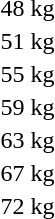<table>
<tr>
<td rowspan=2>48 kg</td>
<td rowspan=2></td>
<td rowspan=2></td>
<td></td>
</tr>
<tr>
<td></td>
</tr>
<tr>
<td rowspan=2>51 kg</td>
<td rowspan=2></td>
<td rowspan=2></td>
<td></td>
</tr>
<tr>
<td></td>
</tr>
<tr>
<td rowspan=2>55 kg</td>
<td rowspan=2></td>
<td rowspan=2></td>
<td></td>
</tr>
<tr>
<td></td>
</tr>
<tr>
<td rowspan=2>59 kg</td>
<td rowspan=2></td>
<td rowspan=2></td>
<td></td>
</tr>
<tr>
<td></td>
</tr>
<tr>
<td rowspan=2>63 kg</td>
<td rowspan=2></td>
<td rowspan=2></td>
<td></td>
</tr>
<tr>
<td></td>
</tr>
<tr>
<td rowspan=2>67 kg</td>
<td rowspan=2></td>
<td rowspan=2></td>
<td></td>
</tr>
<tr>
<td></td>
</tr>
<tr>
<td rowspan=2>72 kg</td>
<td rowspan=2></td>
<td rowspan=2></td>
<td></td>
</tr>
<tr>
<td></td>
</tr>
</table>
